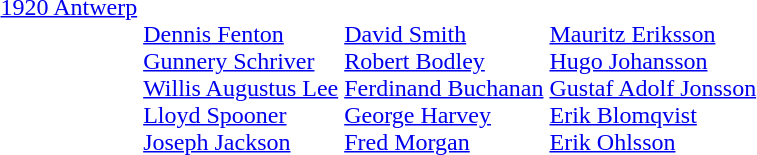<table>
<tr valign="top">
<td><a href='#'>1920 Antwerp</a><br></td>
<td><br><a href='#'>Dennis Fenton</a><br><a href='#'>Gunnery Schriver</a><br><a href='#'>Willis Augustus Lee</a><br><a href='#'>Lloyd Spooner</a><br><a href='#'>Joseph Jackson</a></td>
<td><br><a href='#'>David Smith</a><br><a href='#'>Robert Bodley</a><br><a href='#'>Ferdinand Buchanan</a><br><a href='#'>George Harvey</a><br><a href='#'>Fred Morgan</a></td>
<td><br><a href='#'>Mauritz Eriksson</a><br><a href='#'>Hugo Johansson</a><br><a href='#'>Gustaf Adolf Jonsson</a><br><a href='#'>Erik Blomqvist</a><br><a href='#'>Erik Ohlsson</a></td>
</tr>
</table>
